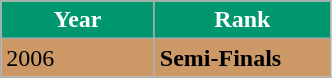<table class="wikitable">
<tr style="color:white;">
<th style="width:95px; background:#00966E;">Year</th>
<th style="width:110px; background:#00966E;">Rank</th>
</tr>
<tr bgcolor=#cc9966>
<td> 2006</td>
<td><strong>Semi-Finals</strong> </td>
</tr>
</table>
